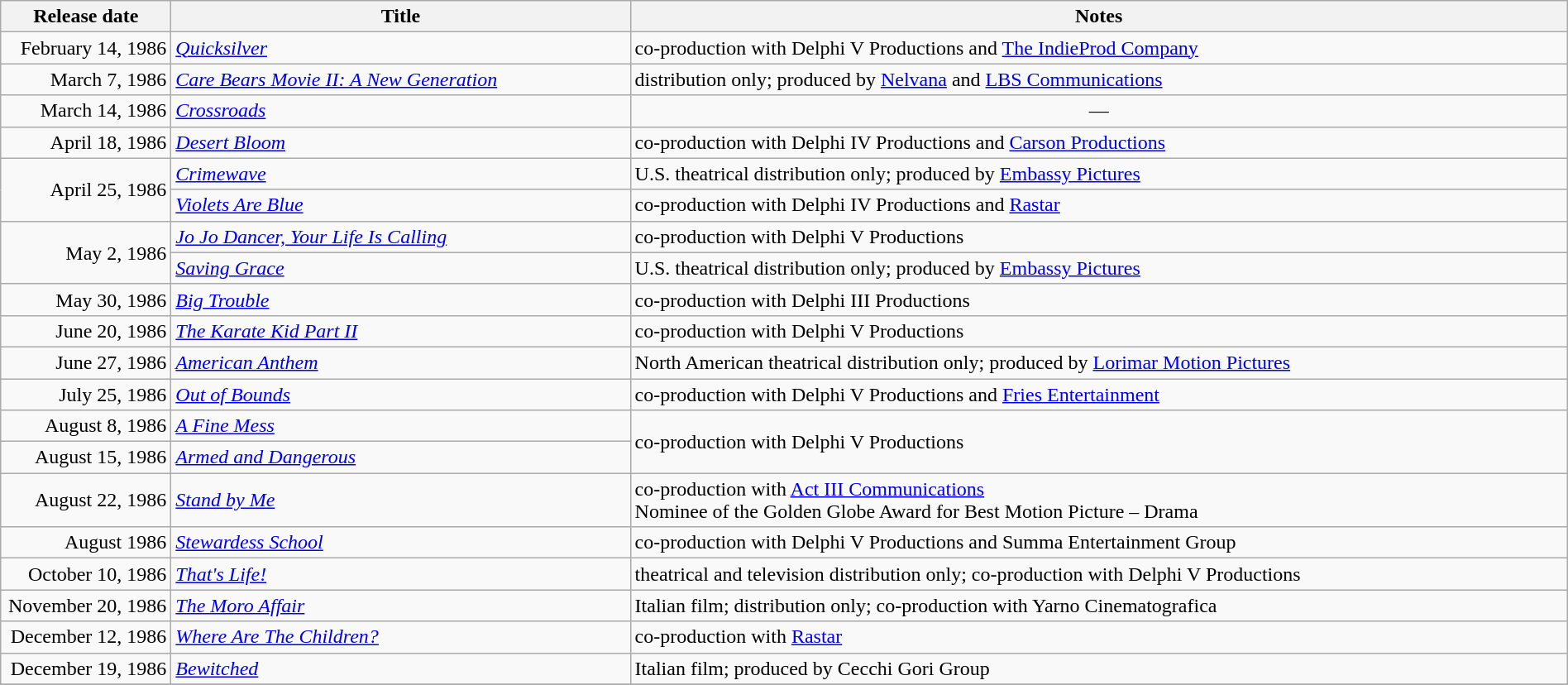<table class="wikitable sortable" style="width:100%;">
<tr>
<th scope="col" style="width:130px;">Release date</th>
<th>Title</th>
<th>Notes</th>
</tr>
<tr>
<td style="text-align:right;">February 14, 1986</td>
<td><em><a href='#'>Quicksilver</a></em></td>
<td>co-production with Delphi V Productions and <a href='#'>The IndieProd Company</a></td>
</tr>
<tr>
<td style="text-align:right;">March 7, 1986</td>
<td><em><a href='#'>Care Bears Movie II: A New Generation</a></em></td>
<td>distribution only; produced by <a href='#'>Nelvana</a> and <a href='#'>LBS Communications</a></td>
</tr>
<tr>
<td style="text-align:right;">March 14, 1986</td>
<td><em><a href='#'>Crossroads</a></em></td>
<td align="center">—</td>
</tr>
<tr>
<td style="text-align:right;">April 18, 1986</td>
<td><em><a href='#'>Desert Bloom</a></em></td>
<td>co-production with Delphi IV Productions and <a href='#'>Carson Productions</a></td>
</tr>
<tr>
<td style="text-align:right;" rowspan="2">April 25, 1986</td>
<td><em><a href='#'>Crimewave</a></em></td>
<td>U.S. theatrical distribution only; produced by <a href='#'>Embassy Pictures</a></td>
</tr>
<tr>
<td><em><a href='#'>Violets Are Blue</a></em></td>
<td>co-production with Delphi IV Productions and <a href='#'>Rastar</a></td>
</tr>
<tr>
<td style="text-align:right;" rowspan="2">May 2, 1986</td>
<td><em><a href='#'>Jo Jo Dancer, Your Life Is Calling</a></em></td>
<td>co-production with Delphi V Productions</td>
</tr>
<tr>
<td><em><a href='#'>Saving Grace</a></em></td>
<td>U.S. theatrical distribution only; produced by <a href='#'>Embassy Pictures</a></td>
</tr>
<tr>
<td style="text-align:right;">May 30, 1986</td>
<td><em><a href='#'>Big Trouble</a></em></td>
<td>co-production with Delphi III Productions</td>
</tr>
<tr>
<td style="text-align:right;">June 20, 1986</td>
<td><em><a href='#'>The Karate Kid Part II</a></em></td>
<td>co-production with Delphi V Productions</td>
</tr>
<tr>
<td style="text-align:right;">June 27, 1986</td>
<td><em><a href='#'>American Anthem</a></em></td>
<td>North American theatrical distribution only; produced by <a href='#'>Lorimar Motion Pictures</a></td>
</tr>
<tr>
<td style="text-align:right;">July 25, 1986</td>
<td><em><a href='#'>Out of Bounds</a></em></td>
<td>co-production with Delphi V Productions and <a href='#'>Fries Entertainment</a></td>
</tr>
<tr>
<td style="text-align:right;">August 8, 1986</td>
<td><em><a href='#'>A Fine Mess</a></em></td>
<td rowspan="2">co-production with Delphi V Productions</td>
</tr>
<tr>
<td style="text-align:right;">August 15, 1986</td>
<td><em><a href='#'>Armed and Dangerous</a></em></td>
</tr>
<tr>
<td style="text-align:right;">August 22, 1986</td>
<td><em><a href='#'>Stand by Me</a></em></td>
<td>co-production with <a href='#'>Act III Communications</a><br>Nominee of the Golden Globe Award for Best Motion Picture – Drama</td>
</tr>
<tr>
<td style="text-align:right;">August 1986</td>
<td><em><a href='#'>Stewardess School</a></em></td>
<td>co-production with Delphi V Productions and Summa Entertainment Group</td>
</tr>
<tr>
<td style="text-align:right;">October 10, 1986</td>
<td><em><a href='#'>That's Life!</a></em></td>
<td>theatrical and television distribution only; co-production with Delphi V Productions</td>
</tr>
<tr>
<td style="text-align:right;">November 20, 1986</td>
<td><em><a href='#'>The Moro Affair</a></em></td>
<td>Italian film; distribution only; co-production with Yarno Cinematografica</td>
</tr>
<tr>
<td style="text-align:right;">December 12, 1986</td>
<td><em><a href='#'>Where Are The Children?</a></em></td>
<td>co-production with <a href='#'>Rastar</a></td>
</tr>
<tr>
<td style="text-align:right;">December 19, 1986</td>
<td><em><a href='#'>Bewitched</a></em></td>
<td>Italian film; produced by Cecchi Gori Group</td>
</tr>
<tr>
</tr>
</table>
